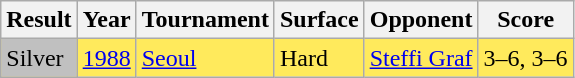<table class="wikitable sortable">
<tr>
<th>Result</th>
<th><strong>Year</strong></th>
<th>Tournament</th>
<th><strong>Surface</strong></th>
<th><strong>Opponent</strong></th>
<th><strong>Score</strong></th>
</tr>
<tr bgcolor=FFEA5C>
<td bgcolor="silver">Silver</td>
<td><a href='#'>1988</a></td>
<td><a href='#'>Seoul</a></td>
<td>Hard</td>
<td> <a href='#'>Steffi Graf</a></td>
<td>3–6, 3–6</td>
</tr>
</table>
